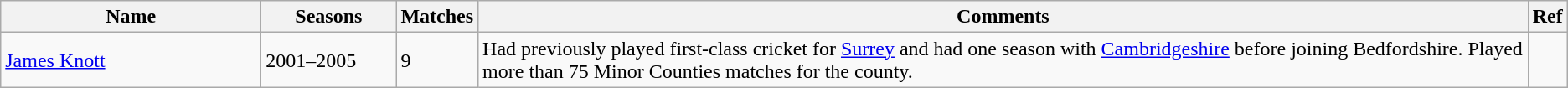<table class="wikitable">
<tr>
<th style="width:200px">Name</th>
<th style="width:100px">Seasons</th>
<th>Matches</th>
<th>Comments</th>
<th>Ref</th>
</tr>
<tr>
<td><a href='#'>James Knott</a></td>
<td>2001–2005</td>
<td>9</td>
<td>Had previously played first-class cricket for <a href='#'>Surrey</a> and had one season with <a href='#'>Cambridgeshire</a> before joining Bedfordshire. Played more than 75 Minor Counties matches for the county.</td>
<td></td>
</tr>
</table>
